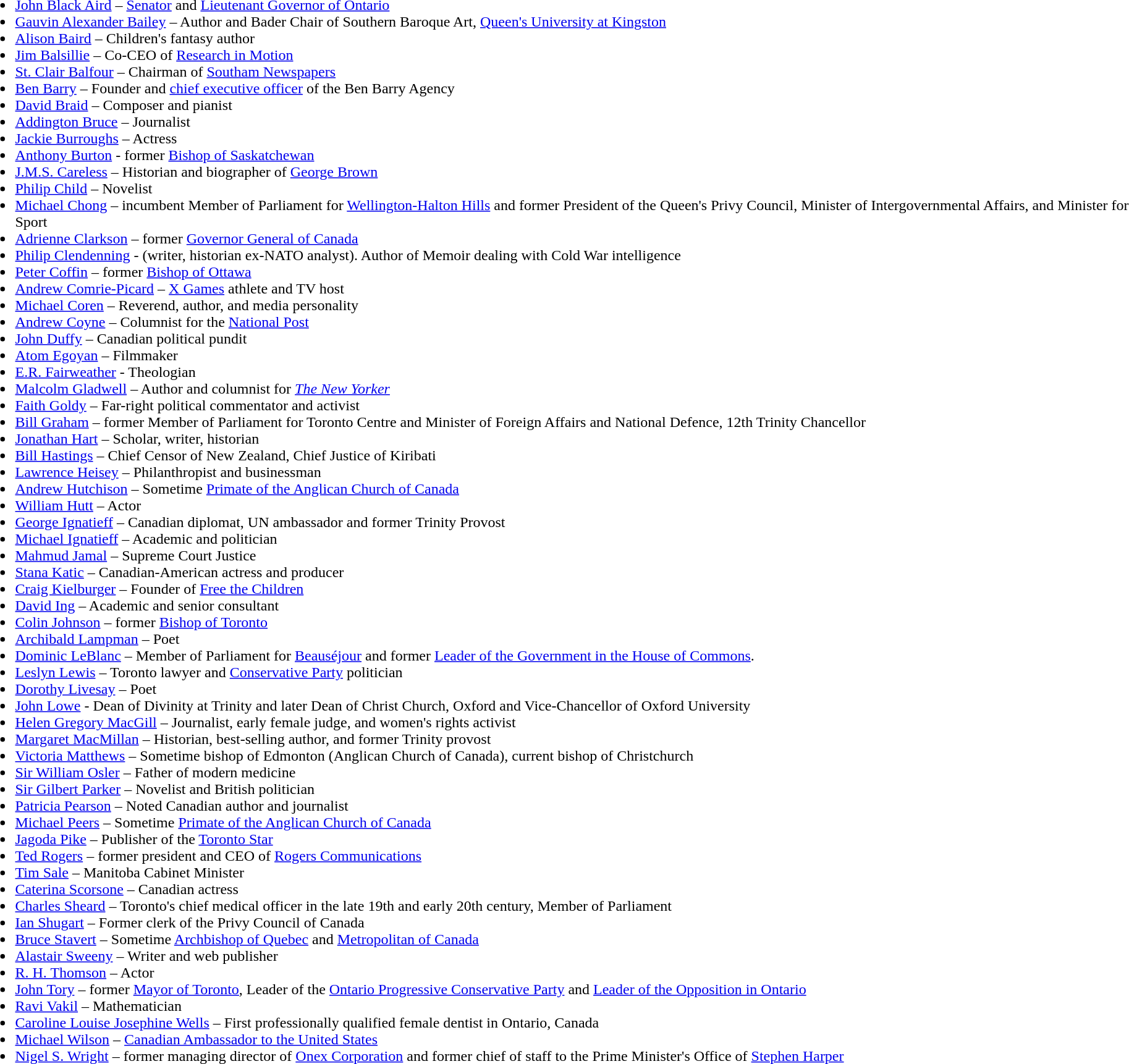<table>
<tr valign="top">
<td><br><ul><li><a href='#'>John Black Aird</a> – <a href='#'>Senator</a> and <a href='#'>Lieutenant Governor of Ontario</a></li><li><a href='#'>Gauvin Alexander Bailey</a> – Author and Bader Chair of Southern Baroque Art, <a href='#'>Queen's University at Kingston</a></li><li><a href='#'>Alison Baird</a> – Children's fantasy author</li><li><a href='#'>Jim Balsillie</a> – Co-CEO of <a href='#'>Research in Motion</a></li><li><a href='#'>St. Clair Balfour</a> – Chairman of <a href='#'>Southam Newspapers</a></li><li><a href='#'>Ben Barry</a> – Founder and <a href='#'>chief executive officer</a> of the Ben Barry Agency</li><li><a href='#'>David Braid</a> – Composer and pianist</li><li><a href='#'>Addington Bruce</a> – Journalist</li><li><a href='#'>Jackie Burroughs</a> – Actress</li><li><a href='#'>Anthony Burton</a> - former <a href='#'>Bishop of Saskatchewan</a></li><li><a href='#'>J.M.S. Careless</a> – Historian and biographer of <a href='#'>George Brown</a></li><li><a href='#'>Philip Child</a> – Novelist</li><li><a href='#'>Michael Chong</a> – incumbent Member of Parliament for <a href='#'>Wellington-Halton Hills</a> and former President of the Queen's Privy Council, Minister of Intergovernmental Affairs, and Minister for Sport</li><li><a href='#'>Adrienne Clarkson</a> – former <a href='#'>Governor General of Canada</a></li><li><a href='#'>Philip Clendenning</a> - (writer, historian ex-NATO analyst). Author of Memoir dealing with Cold War intelligence</li><li><a href='#'>Peter Coffin</a> – former <a href='#'>Bishop of Ottawa</a></li><li><a href='#'>Andrew Comrie-Picard</a> – <a href='#'>X Games</a> athlete and TV host</li><li><a href='#'>Michael Coren</a> – Reverend, author, and media personality</li><li><a href='#'>Andrew Coyne</a> – Columnist for the <a href='#'>National Post</a></li><li><a href='#'>John Duffy</a> – Canadian political pundit</li><li><a href='#'>Atom Egoyan</a> – Filmmaker</li><li><a href='#'>E.R. Fairweather</a> - Theologian</li><li><a href='#'>Malcolm Gladwell</a> – Author and columnist for <em><a href='#'>The New Yorker</a></em></li><li><a href='#'>Faith Goldy</a> – Far-right political commentator and activist</li><li><a href='#'>Bill Graham</a> – former Member of Parliament for Toronto Centre and Minister of Foreign Affairs and National Defence, 12th Trinity Chancellor</li><li><a href='#'>Jonathan Hart</a> – Scholar, writer, historian</li><li><a href='#'>Bill Hastings</a> – Chief Censor of New Zealand, Chief Justice of Kiribati</li><li><a href='#'>Lawrence Heisey</a> – Philanthropist and businessman</li><li><a href='#'>Andrew Hutchison</a> – Sometime <a href='#'>Primate of the Anglican Church of Canada</a></li><li><a href='#'>William Hutt</a> – Actor</li><li><a href='#'>George Ignatieff</a> – Canadian diplomat, UN ambassador and former Trinity Provost</li><li><a href='#'>Michael Ignatieff</a> – Academic and politician</li><li><a href='#'>Mahmud Jamal</a> – Supreme Court Justice</li><li><a href='#'>Stana Katic</a> – Canadian-American actress and producer</li><li><a href='#'>Craig Kielburger</a> – Founder of <a href='#'>Free the Children</a></li><li><a href='#'>David Ing</a> – Academic and senior consultant</li><li><a href='#'>Colin Johnson</a> – former <a href='#'>Bishop of Toronto</a></li><li><a href='#'>Archibald Lampman</a> – Poet</li><li><a href='#'>Dominic LeBlanc</a> – Member of Parliament for <a href='#'>Beauséjour</a> and former <a href='#'>Leader of the Government in the House of Commons</a>.</li><li><a href='#'>Leslyn Lewis</a> – Toronto lawyer and <a href='#'>Conservative Party</a> politician</li><li><a href='#'>Dorothy Livesay</a> – Poet</li><li><a href='#'>John Lowe</a> - Dean of Divinity at Trinity and later Dean of Christ Church, Oxford and Vice-Chancellor of Oxford University</li><li><a href='#'>Helen Gregory MacGill</a> – Journalist, early female judge, and women's rights activist</li><li><a href='#'>Margaret MacMillan</a> – Historian, best-selling author, and former Trinity provost</li><li><a href='#'>Victoria Matthews</a> – Sometime bishop of Edmonton (Anglican Church of Canada), current bishop of Christchurch</li><li><a href='#'>Sir William Osler</a> – Father of modern medicine</li><li><a href='#'>Sir Gilbert Parker</a> – Novelist and British politician</li><li><a href='#'>Patricia Pearson</a> – Noted Canadian author and journalist</li><li><a href='#'>Michael Peers</a> – Sometime <a href='#'>Primate of the Anglican Church of Canada</a></li><li><a href='#'>Jagoda Pike</a> – Publisher of the <a href='#'>Toronto Star</a></li><li><a href='#'>Ted Rogers</a> – former president and CEO of <a href='#'>Rogers Communications</a></li><li><a href='#'>Tim Sale</a> – Manitoba Cabinet Minister</li><li><a href='#'>Caterina Scorsone</a> – Canadian actress</li><li><a href='#'>Charles Sheard</a> – Toronto's chief medical officer in the late 19th and early 20th century, Member of Parliament</li><li><a href='#'>Ian Shugart</a> – Former clerk of the Privy Council of Canada</li><li><a href='#'>Bruce Stavert</a> – Sometime <a href='#'>Archbishop of Quebec</a> and <a href='#'>Metropolitan of Canada</a></li><li><a href='#'>Alastair Sweeny</a> – Writer and web publisher</li><li><a href='#'>R. H. Thomson</a> – Actor</li><li><a href='#'>John Tory</a> – former <a href='#'>Mayor of Toronto</a>, Leader of the <a href='#'>Ontario Progressive Conservative Party</a> and <a href='#'>Leader of the Opposition in Ontario</a></li><li><a href='#'>Ravi Vakil</a> – Mathematician</li><li><a href='#'>Caroline Louise Josephine Wells</a> – First professionally qualified female dentist in Ontario, Canada</li><li><a href='#'>Michael Wilson</a> – <a href='#'>Canadian Ambassador to the United States</a></li><li><a href='#'>Nigel S. Wright</a> – former managing director of <a href='#'>Onex Corporation</a> and former chief of staff to the Prime Minister's Office of <a href='#'>Stephen Harper</a></li></ul></td>
</tr>
</table>
